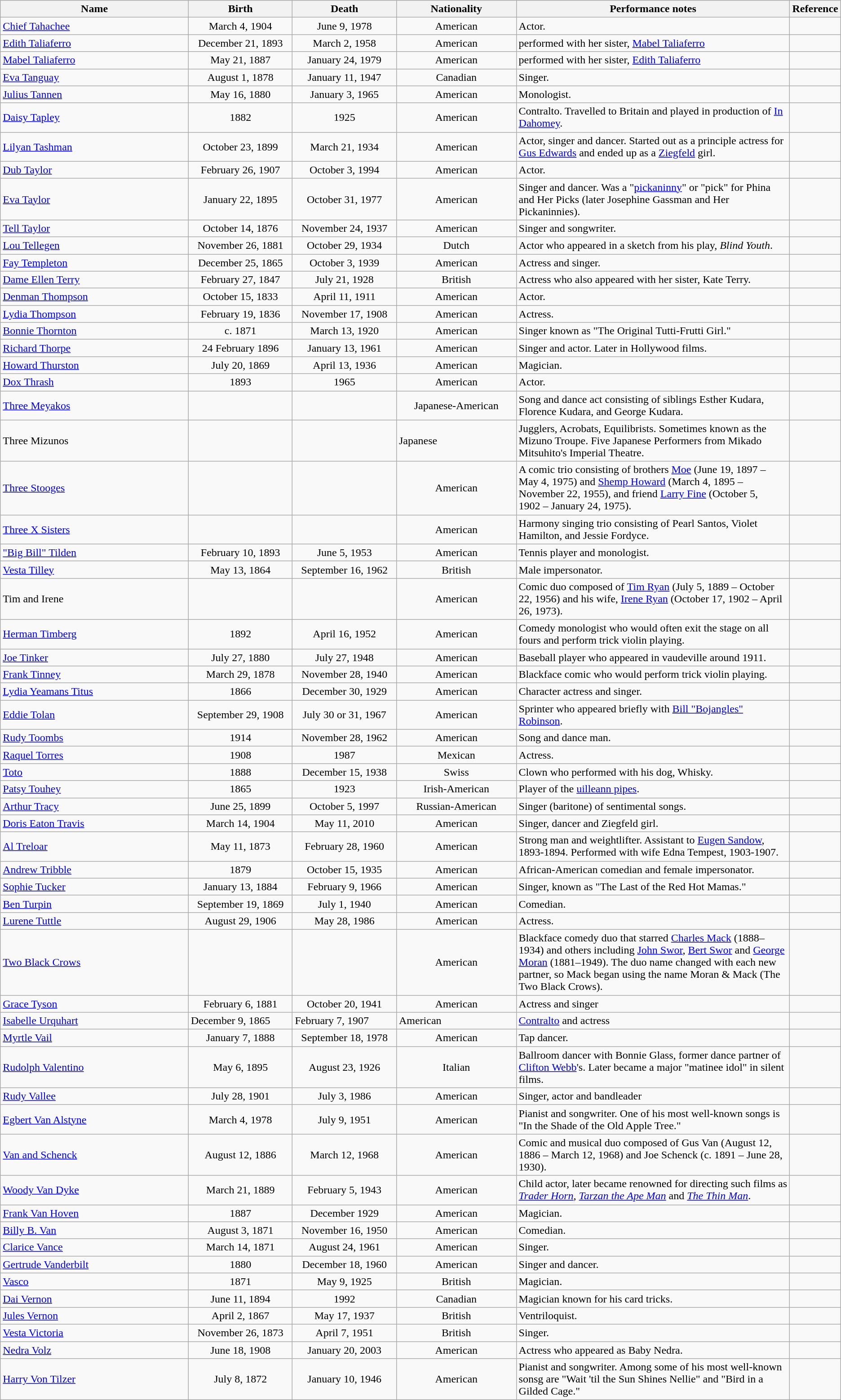<table class="wikitable">
<tr>
<th width="24%">Name</th>
<th width="13%">Birth</th>
<th width="13%">Death</th>
<th width="15%">Nationality</th>
<th width="35%">Performance notes</th>
<th width="1%">Reference</th>
</tr>
<tr>
<td><a href='#'>Chief Tahachee</a></td>
<td align="center">March 4, 1904</td>
<td align="center">June 9, 1978</td>
<td align="center">American</td>
<td>Actor.</td>
<td></td>
</tr>
<tr>
<td><a href='#'>Edith Taliaferro</a></td>
<td align="center">December 21, 1893</td>
<td align="center">March 2, 1958</td>
<td align="center">American</td>
<td>performed with her sister, <a href='#'>Mabel Taliaferro</a></td>
<td></td>
</tr>
<tr>
<td><a href='#'>Mabel Taliaferro</a></td>
<td align="center">May 21, 1887</td>
<td align="center">January 24, 1979</td>
<td align="center">American</td>
<td>performed with her sister, <a href='#'>Edith Taliaferro</a></td>
<td></td>
</tr>
<tr>
<td><a href='#'>Eva Tanguay</a></td>
<td align="center">August 1, 1878</td>
<td align="center">January 11, 1947</td>
<td align="center">Canadian</td>
<td>Singer.</td>
<td></td>
</tr>
<tr>
<td><a href='#'>Julius Tannen</a></td>
<td align="center">May 16, 1880</td>
<td align="center">January 3, 1965</td>
<td align="center">American</td>
<td>Monologist.</td>
<td></td>
</tr>
<tr>
<td><a href='#'>Daisy Tapley</a></td>
<td align="center">1882</td>
<td align="center">1925</td>
<td align="center">American</td>
<td>Contralto. Travelled to Britain and played in production of <a href='#'>In Dahomey</a>.</td>
<td></td>
</tr>
<tr>
<td><a href='#'>Lilyan Tashman</a></td>
<td align="center">October 23, 1899</td>
<td align="center">March 21, 1934</td>
<td align="center">American</td>
<td>Actor, singer and dancer. Started out as a principle actress for <a href='#'>Gus Edwards</a> and ended up as a <a href='#'>Ziegfeld</a> girl.</td>
<td></td>
</tr>
<tr>
<td><a href='#'>Dub Taylor</a></td>
<td align="center">February 26, 1907</td>
<td align="center">October 3, 1994</td>
<td align="center">American</td>
<td>Actor.</td>
<td></td>
</tr>
<tr>
<td><a href='#'>Eva Taylor</a></td>
<td align="center">January 22, 1895</td>
<td align="center">October 31, 1977</td>
<td align="center">American</td>
<td>Singer and dancer. Was a "<a href='#'>pickaninny</a>" or "pick" for Phina and Her Picks (later Josephine Gassman and Her Pickaninnies).</td>
<td></td>
</tr>
<tr>
<td><a href='#'>Tell Taylor</a></td>
<td align="center">October 14, 1876</td>
<td align="center">November 24, 1937</td>
<td align="center">American</td>
<td>Singer and songwriter.</td>
<td></td>
</tr>
<tr>
<td><a href='#'>Lou Tellegen</a></td>
<td align="center">November 26, 1881</td>
<td align="center">October 29, 1934</td>
<td align="center">Dutch</td>
<td>Actor who appeared in a sketch from his play, <em>Blind Youth</em>.</td>
<td></td>
</tr>
<tr>
<td><a href='#'>Fay Templeton</a></td>
<td align="center">December 25, 1865</td>
<td align="center">October 3, 1939</td>
<td align="center">American</td>
<td>Actress and singer.</td>
<td></td>
</tr>
<tr>
<td><a href='#'>Dame Ellen Terry</a></td>
<td align="center">February 27, 1847</td>
<td align="center">July 21, 1928</td>
<td align="center">British</td>
<td>Actress who also appeared with her sister, Kate Terry.</td>
<td></td>
</tr>
<tr>
<td><a href='#'>Denman Thompson</a></td>
<td align="center">October 15, 1833</td>
<td align="center">April 11, 1911</td>
<td align="center">American</td>
<td>Actor.</td>
<td></td>
</tr>
<tr>
<td><a href='#'>Lydia Thompson</a></td>
<td align="center">February 19, 1836</td>
<td align="center">November 17, 1908</td>
<td align="center">American</td>
<td>Actress.</td>
<td></td>
</tr>
<tr>
<td><a href='#'>Bonnie Thornton</a></td>
<td align="center">c. 1871</td>
<td align="center">March 13, 1920</td>
<td align="center">American</td>
<td>Singer known as "The Original Tutti-Frutti Girl."</td>
<td></td>
</tr>
<tr>
<td><a href='#'>Richard Thorpe</a></td>
<td align="center">24 February 1896</td>
<td align="center">January 13, 1961</td>
<td align="center">American</td>
<td>Singer and actor. Later in Hollywood films.</td>
<td></td>
</tr>
<tr>
<td><a href='#'>Howard Thurston</a></td>
<td align="center">July 20, 1869</td>
<td align="center">April 13, 1936</td>
<td align="center">American</td>
<td>Magician.</td>
<td></td>
</tr>
<tr>
<td><a href='#'>Dox Thrash</a></td>
<td align="center">1893</td>
<td align="center">1965</td>
<td align="center">American</td>
<td>Actor.</td>
<td></td>
</tr>
<tr>
<td><a href='#'>Three Meyakos</a></td>
<td align="center"></td>
<td align="center"></td>
<td align="center">Japanese-American</td>
<td>Song and dance act consisting of siblings Esther Kudara, Florence Kudara, and George Kudara.</td>
<td></td>
</tr>
<tr>
<td>Three Mizunos</td>
<td></td>
<td></td>
<td>Japanese</td>
<td>Jugglers, Acrobats, Equilibrists. Sometimes known as the Mizuno Troupe. Five Japanese Performers from Mikado Mitsuhito's Imperial Theatre.</td>
<td></td>
</tr>
<tr>
<td><a href='#'>Three Stooges</a></td>
<td align="center"></td>
<td align="center"></td>
<td align="center">American</td>
<td>A comic trio consisting of brothers <a href='#'>Moe</a> (June 19, 1897 – May 4, 1975) and <a href='#'>Shemp Howard</a> (March 4, 1895 – November 22, 1955), and friend <a href='#'>Larry Fine</a> (October 5, 1902 – January 24, 1975).</td>
<td></td>
</tr>
<tr>
<td><a href='#'>Three X Sisters</a></td>
<td align="center"></td>
<td align="center"></td>
<td align="center">American</td>
<td>Harmony singing trio consisting of Pearl Santos, Violet Hamilton, and Jessie Fordyce.</td>
<td></td>
</tr>
<tr>
<td><a href='#'>"Big Bill" Tilden</a></td>
<td align="center">February 10, 1893</td>
<td align="center">June 5, 1953</td>
<td align="center">American</td>
<td>Tennis player and monologist.</td>
<td></td>
</tr>
<tr>
<td><a href='#'>Vesta Tilley</a></td>
<td align="center">May 13, 1864</td>
<td align="center">September 16, 1962</td>
<td align="center">British</td>
<td>Male impersonator.</td>
<td></td>
</tr>
<tr>
<td>Tim and Irene</td>
<td align="center"></td>
<td align="center"></td>
<td align="center">American</td>
<td>Comic duo composed of <a href='#'>Tim Ryan</a> (July 5, 1889 – October 22, 1956) and his wife, <a href='#'>Irene Ryan</a> (October 17, 1902 – April 26, 1973).</td>
<td></td>
</tr>
<tr>
<td><a href='#'>Herman Timberg</a></td>
<td align="center">1892</td>
<td align="center">April 16, 1952</td>
<td align="center">American</td>
<td>Comedy monologist who would often exit the stage on all fours and perform trick violin playing.</td>
<td></td>
</tr>
<tr>
<td><a href='#'>Joe Tinker</a></td>
<td align="center">July 27, 1880</td>
<td align="center">July 27, 1948</td>
<td align="center">American</td>
<td>Baseball player who appeared in vaudeville around 1911.</td>
<td></td>
</tr>
<tr>
<td><a href='#'>Frank Tinney</a></td>
<td align="center">March 29, 1878</td>
<td align="center">November 28, 1940</td>
<td align="center">American</td>
<td>Blackface comic who would perform trick violin playing.</td>
<td></td>
</tr>
<tr>
<td><a href='#'>Lydia Yeamans Titus</a></td>
<td align="center">1866</td>
<td align="center">December 30, 1929</td>
<td align="center">American</td>
<td>Character actress and singer.</td>
<td></td>
</tr>
<tr>
<td><a href='#'>Eddie Tolan</a></td>
<td align="center">September 29, 1908</td>
<td align="center">July 30 or 31, 1967</td>
<td align="center">American</td>
<td>Sprinter who appeared briefly with <a href='#'>Bill "Bojangles" Robinson</a>.</td>
<td></td>
</tr>
<tr>
<td><a href='#'>Rudy Toombs</a></td>
<td align="center">1914</td>
<td align="center">November 28, 1962</td>
<td align="center">American</td>
<td>Song and dance man.</td>
<td></td>
</tr>
<tr>
<td><a href='#'>Raquel Torres</a></td>
<td align="center">1908</td>
<td align="center">1987</td>
<td align="center">Mexican</td>
<td>Actress.</td>
<td></td>
</tr>
<tr>
<td><a href='#'>Toto</a></td>
<td align="center">1888</td>
<td align="center">December 15, 1938</td>
<td align="center">Swiss</td>
<td>Clown who performed with his dog, Whisky.</td>
<td></td>
</tr>
<tr>
<td><a href='#'>Patsy Touhey</a></td>
<td align="center">1865</td>
<td align="center">1923</td>
<td align="center">Irish-American</td>
<td>Player of the <a href='#'>uilleann pipes</a>.</td>
<td></td>
</tr>
<tr>
<td><a href='#'>Arthur Tracy</a></td>
<td align="center">June 25, 1899</td>
<td align="center">October 5, 1997</td>
<td align="center">Russian-American</td>
<td>Singer (baritone) of sentimental songs.</td>
<td></td>
</tr>
<tr>
<td><a href='#'>Doris Eaton Travis</a></td>
<td align="center">March 14, 1904</td>
<td align="center">May 11, 2010</td>
<td align="center">American</td>
<td>Singer, dancer and Ziegfeld girl.</td>
<td></td>
</tr>
<tr>
<td><a href='#'>Al Treloar</a></td>
<td align="center">May 11, 1873</td>
<td align="center">February 28, 1960</td>
<td align="center">American</td>
<td>Strong man and weightlifter. Assistant to <a href='#'>Eugen Sandow</a>, 1893-1894. Performed with wife Edna Tempest, 1903-1907.</td>
<td></td>
</tr>
<tr>
<td><a href='#'>Andrew Tribble</a></td>
<td align="center">1879</td>
<td align="center">October 15, 1935</td>
<td align="center">American</td>
<td>African-American comedian and female impersonator.</td>
<td></td>
</tr>
<tr>
<td><a href='#'>Sophie Tucker</a></td>
<td align="center">January 13, 1884</td>
<td align="center">February 9, 1966</td>
<td align="center">American</td>
<td>Singer, known as "The Last of the Red Hot Mamas."</td>
<td></td>
</tr>
<tr>
<td><a href='#'>Ben Turpin</a></td>
<td align="center">September 19, 1869</td>
<td align="center">July 1, 1940</td>
<td align="center">American</td>
<td>Comedian.</td>
<td></td>
</tr>
<tr>
<td><a href='#'>Lurene Tuttle</a></td>
<td align="center">August 29, 1906</td>
<td align="center">May 28, 1986</td>
<td align="center">American</td>
<td>Actress.</td>
<td></td>
</tr>
<tr>
<td><a href='#'>Two Black Crows</a></td>
<td align="center"></td>
<td align="center"></td>
<td align="center">American</td>
<td>Blackface comedy duo that starred <a href='#'>Charles Mack</a> (1888–1934) and others including <a href='#'>John Swor</a>, <a href='#'>Bert Swor</a> and <a href='#'>George Moran</a> (1881–1949). The duo name changed with each new partner, so Mack began using the name Moran & Mack (The Two Black Crows).</td>
<td></td>
</tr>
<tr>
<td><a href='#'>Grace Tyson</a></td>
<td align="center">February 6, 1881</td>
<td align="center">October 20, 1941</td>
<td align="center">American</td>
<td>Actress and singer</td>
<td></td>
</tr>
<tr>
<td><a href='#'>Isabelle Urquhart</a></td>
<td>December 9, 1865</td>
<td>February 7, 1907</td>
<td>American</td>
<td><a href='#'>Contralto</a> and actress</td>
<td></td>
</tr>
<tr>
<td><a href='#'>Myrtle Vail</a></td>
<td align="center">January 7, 1888</td>
<td align="center">September 18, 1978</td>
<td align="center">American</td>
<td>Tap dancer.</td>
<td></td>
</tr>
<tr>
<td><a href='#'>Rudolph Valentino</a></td>
<td align="center">May 6, 1895</td>
<td align="center">August 23, 1926</td>
<td align="center">Italian</td>
<td>Ballroom dancer with Bonnie Glass, former dance partner of <a href='#'>Clifton Webb</a>'s. Later became a major "matinee idol" in silent films.</td>
<td></td>
</tr>
<tr>
<td><a href='#'>Rudy Vallee</a></td>
<td align="center">July 28, 1901</td>
<td align="center">July 3, 1986</td>
<td align="center">American</td>
<td>Singer, actor and bandleader</td>
<td></td>
</tr>
<tr>
<td><a href='#'>Egbert Van Alstyne</a></td>
<td align="center">March 4, 1978</td>
<td align="center">July 9, 1951</td>
<td align="center">American</td>
<td>Pianist and songwriter. One of his most well-known songs is "In the Shade of the Old Apple Tree."</td>
<td></td>
</tr>
<tr>
<td><a href='#'>Van and Schenck</a></td>
<td align="center">August 12, 1886</td>
<td align="center">March 12, 1968</td>
<td align="center">American</td>
<td>Comic and musical duo composed of Gus Van (August 12, 1886 – March 12, 1968) and Joe Schenck (c. 1891 – June 28, 1930).</td>
<td></td>
</tr>
<tr>
<td><a href='#'>Woody Van Dyke</a></td>
<td align="center">March 21, 1889</td>
<td align="center">February 5, 1943</td>
<td align="center">American</td>
<td>Child actor, later became renowned for directing such films as <em><a href='#'>Trader Horn</a></em>, <em><a href='#'>Tarzan the Ape Man</a></em> and <em><a href='#'>The Thin Man</a></em>.</td>
<td></td>
</tr>
<tr>
<td><a href='#'>Frank Van Hoven</a></td>
<td align="center">1887</td>
<td align="center">December 1929</td>
<td align="center">American</td>
<td>Magician.</td>
<td></td>
</tr>
<tr>
<td><a href='#'>Billy B. Van</a></td>
<td align="center">August 3, 1871</td>
<td align="center">November 16, 1950</td>
<td align="center">American</td>
<td>Comedian.</td>
<td></td>
</tr>
<tr>
<td><a href='#'>Clarice Vance</a></td>
<td align="center">March 14, 1871</td>
<td align="center">August 24, 1961</td>
<td align="center">American</td>
<td>Singer.</td>
<td></td>
</tr>
<tr>
<td><a href='#'>Gertrude Vanderbilt</a></td>
<td align="center">1880</td>
<td align="center">December 18, 1960</td>
<td align="center">American</td>
<td>Singer and dancer.</td>
<td></td>
</tr>
<tr>
<td><a href='#'>Vasco</a></td>
<td align="center">1871</td>
<td align="center">May 9, 1925</td>
<td align="center">British</td>
<td>Magician.</td>
<td></td>
</tr>
<tr>
<td><a href='#'>Dai Vernon</a></td>
<td align="center">June 11, 1894</td>
<td align="center">1992</td>
<td align="center">Canadian</td>
<td>Magician known for his card tricks.</td>
<td></td>
</tr>
<tr>
<td><a href='#'>Jules Vernon</a></td>
<td align="center">April 2, 1867</td>
<td align="center">May 17, 1937</td>
<td align="center">British</td>
<td>Ventriloquist.</td>
<td></td>
</tr>
<tr>
<td><a href='#'>Vesta Victoria</a></td>
<td align="center">November 26, 1873</td>
<td align="center">April 7, 1951</td>
<td align="center">British</td>
<td>Singer.</td>
<td></td>
</tr>
<tr>
<td><a href='#'>Nedra Volz</a></td>
<td align="center">June 18, 1908</td>
<td align="center">January 20, 2003</td>
<td align="center">American</td>
<td>Actress who appeared as Baby Nedra.</td>
<td></td>
</tr>
<tr>
<td><a href='#'>Harry Von Tilzer</a></td>
<td align="center">July 8, 1872</td>
<td align="center">January 10, 1946</td>
<td align="center">American</td>
<td>Pianist and songwriter. Among some of his most well-known sonsg are "Wait 'til the Sun Shines Nellie" and "Bird in a Gilded Cage."</td>
<td></td>
</tr>
</table>
